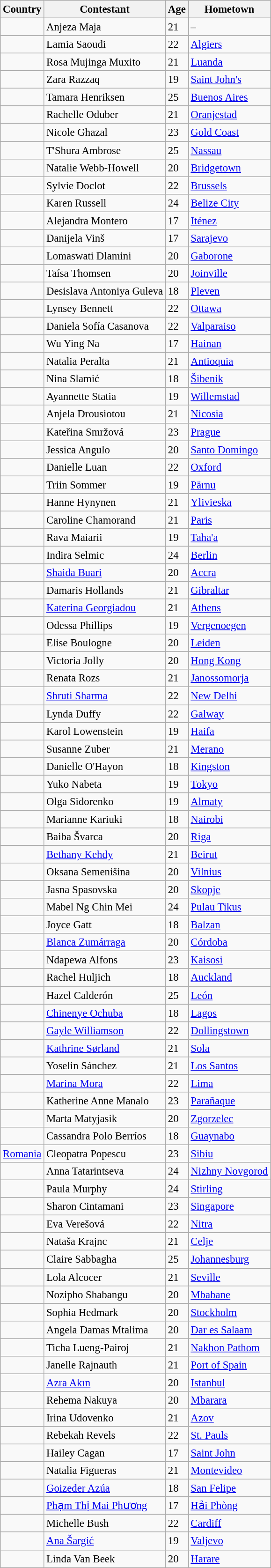<table class="wikitable sortable" style="font-size:95%;">
<tr>
<th>Country</th>
<th>Contestant</th>
<th>Age</th>
<th>Hometown</th>
</tr>
<tr>
<td></td>
<td>Anjeza Maja</td>
<td>21</td>
<td>–</td>
</tr>
<tr>
<td></td>
<td>Lamia Saoudi</td>
<td>22</td>
<td><a href='#'>Algiers</a></td>
</tr>
<tr>
<td></td>
<td>Rosa Mujinga Muxito</td>
<td>21</td>
<td><a href='#'>Luanda</a></td>
</tr>
<tr>
<td></td>
<td>Zara Razzaq</td>
<td>19</td>
<td><a href='#'>Saint John's</a></td>
</tr>
<tr>
<td></td>
<td>Tamara Henriksen</td>
<td>25</td>
<td><a href='#'>Buenos Aires</a></td>
</tr>
<tr>
<td></td>
<td>Rachelle Oduber</td>
<td>21</td>
<td><a href='#'>Oranjestad</a></td>
</tr>
<tr>
<td></td>
<td>Nicole Ghazal</td>
<td>23</td>
<td><a href='#'>Gold Coast</a></td>
</tr>
<tr>
<td></td>
<td>T'Shura Ambrose</td>
<td>25</td>
<td><a href='#'>Nassau</a></td>
</tr>
<tr>
<td></td>
<td>Natalie Webb-Howell</td>
<td>20</td>
<td><a href='#'>Bridgetown</a></td>
</tr>
<tr>
<td></td>
<td>Sylvie Doclot</td>
<td>22</td>
<td><a href='#'>Brussels</a></td>
</tr>
<tr>
<td></td>
<td>Karen Russell</td>
<td>24</td>
<td><a href='#'>Belize City</a></td>
</tr>
<tr>
<td></td>
<td>Alejandra Montero</td>
<td>17</td>
<td><a href='#'>Iténez</a></td>
</tr>
<tr>
<td></td>
<td>Danijela Vinš</td>
<td>17</td>
<td><a href='#'>Sarajevo</a></td>
</tr>
<tr>
<td></td>
<td>Lomaswati Dlamini</td>
<td>20</td>
<td><a href='#'>Gaborone</a></td>
</tr>
<tr>
<td></td>
<td>Taísa Thomsen</td>
<td>20</td>
<td><a href='#'>Joinville</a></td>
</tr>
<tr>
<td></td>
<td>Desislava Antoniya Guleva</td>
<td>18</td>
<td><a href='#'>Pleven</a></td>
</tr>
<tr>
<td></td>
<td>Lynsey Bennett</td>
<td>22</td>
<td><a href='#'>Ottawa</a></td>
</tr>
<tr>
<td></td>
<td>Daniela Sofía Casanova</td>
<td>22</td>
<td><a href='#'>Valparaiso</a></td>
</tr>
<tr>
<td></td>
<td>Wu Ying Na</td>
<td>17</td>
<td><a href='#'>Hainan</a></td>
</tr>
<tr>
<td></td>
<td>Natalia Peralta</td>
<td>21</td>
<td><a href='#'>Antioquia</a></td>
</tr>
<tr>
<td></td>
<td>Nina Slamić</td>
<td>18</td>
<td><a href='#'>Šibenik</a></td>
</tr>
<tr>
<td></td>
<td>Ayannette Statia</td>
<td>19</td>
<td><a href='#'>Willemstad</a></td>
</tr>
<tr>
<td></td>
<td>Anjela Drousiotou</td>
<td>21</td>
<td><a href='#'>Nicosia</a></td>
</tr>
<tr>
<td></td>
<td>Kateřina Smržová</td>
<td>23</td>
<td><a href='#'>Prague</a></td>
</tr>
<tr>
<td></td>
<td>Jessica Angulo</td>
<td>20</td>
<td><a href='#'>Santo Domingo</a></td>
</tr>
<tr>
<td></td>
<td>Danielle Luan</td>
<td>22</td>
<td><a href='#'>Oxford</a></td>
</tr>
<tr>
<td></td>
<td>Triin Sommer</td>
<td>19</td>
<td><a href='#'>Pärnu</a></td>
</tr>
<tr>
<td></td>
<td>Hanne Hynynen</td>
<td>21</td>
<td><a href='#'>Ylivieska</a></td>
</tr>
<tr>
<td></td>
<td>Caroline Chamorand</td>
<td>21</td>
<td><a href='#'>Paris</a></td>
</tr>
<tr>
<td></td>
<td>Rava Maiarii</td>
<td>19</td>
<td><a href='#'>Taha'a</a></td>
</tr>
<tr>
<td></td>
<td>Indira Selmic</td>
<td>24</td>
<td><a href='#'>Berlin</a></td>
</tr>
<tr>
<td></td>
<td><a href='#'>Shaida Buari</a></td>
<td>20</td>
<td><a href='#'>Accra</a></td>
</tr>
<tr>
<td></td>
<td>Damaris Hollands</td>
<td>21</td>
<td><a href='#'>Gibraltar</a></td>
</tr>
<tr>
<td></td>
<td><a href='#'>Katerina Georgiadou</a></td>
<td>21</td>
<td><a href='#'>Athens</a></td>
</tr>
<tr>
<td></td>
<td>Odessa Phillips</td>
<td>19</td>
<td><a href='#'>Vergenoegen</a></td>
</tr>
<tr>
<td></td>
<td>Elise Boulogne</td>
<td>20</td>
<td><a href='#'>Leiden</a></td>
</tr>
<tr>
<td></td>
<td>Victoria Jolly</td>
<td>20</td>
<td><a href='#'>Hong Kong</a></td>
</tr>
<tr>
<td></td>
<td>Renata Rozs</td>
<td>21</td>
<td><a href='#'>Janossomorja</a></td>
</tr>
<tr>
<td></td>
<td><a href='#'>Shruti Sharma</a></td>
<td>22</td>
<td><a href='#'>New Delhi</a></td>
</tr>
<tr>
<td></td>
<td>Lynda Duffy</td>
<td>22</td>
<td><a href='#'>Galway</a></td>
</tr>
<tr>
<td></td>
<td>Karol Lowenstein</td>
<td>19</td>
<td><a href='#'>Haifa</a></td>
</tr>
<tr>
<td></td>
<td>Susanne Zuber</td>
<td>21</td>
<td><a href='#'>Merano</a></td>
</tr>
<tr>
<td></td>
<td>Danielle O'Hayon</td>
<td>18</td>
<td><a href='#'>Kingston</a></td>
</tr>
<tr>
<td></td>
<td>Yuko Nabeta</td>
<td>19</td>
<td><a href='#'>Tokyo</a></td>
</tr>
<tr>
<td></td>
<td>Olga Sidorenko</td>
<td>19</td>
<td><a href='#'>Almaty</a></td>
</tr>
<tr>
<td></td>
<td>Marianne Kariuki</td>
<td>18</td>
<td><a href='#'>Nairobi</a></td>
</tr>
<tr>
<td></td>
<td>Baiba Švarca</td>
<td>20</td>
<td><a href='#'>Riga</a></td>
</tr>
<tr>
<td></td>
<td><a href='#'>Bethany Kehdy</a></td>
<td>21</td>
<td><a href='#'>Beirut</a></td>
</tr>
<tr>
<td></td>
<td>Oksana Semenišina</td>
<td>20</td>
<td><a href='#'>Vilnius</a></td>
</tr>
<tr>
<td></td>
<td>Jasna Spasovska</td>
<td>20</td>
<td><a href='#'>Skopje</a></td>
</tr>
<tr>
<td></td>
<td>Mabel Ng Chin Mei</td>
<td>24</td>
<td><a href='#'>Pulau Tikus</a></td>
</tr>
<tr>
<td></td>
<td>Joyce Gatt</td>
<td>18</td>
<td><a href='#'>Balzan</a></td>
</tr>
<tr>
<td></td>
<td><a href='#'>Blanca Zumárraga</a></td>
<td>20</td>
<td><a href='#'>Córdoba</a></td>
</tr>
<tr>
<td></td>
<td>Ndapewa Alfons</td>
<td>23</td>
<td><a href='#'>Kaisosi</a></td>
</tr>
<tr>
<td></td>
<td>Rachel Huljich</td>
<td>18</td>
<td><a href='#'>Auckland</a></td>
</tr>
<tr>
<td></td>
<td>Hazel Calderón</td>
<td>25</td>
<td><a href='#'>León</a></td>
</tr>
<tr>
<td></td>
<td><a href='#'>Chinenye Ochuba</a></td>
<td>18</td>
<td><a href='#'>Lagos</a></td>
</tr>
<tr>
<td></td>
<td><a href='#'>Gayle Williamson</a></td>
<td>22</td>
<td><a href='#'>Dollingstown</a></td>
</tr>
<tr>
<td></td>
<td><a href='#'>Kathrine Sørland</a></td>
<td>21</td>
<td><a href='#'>Sola</a></td>
</tr>
<tr>
<td></td>
<td>Yoselin Sánchez</td>
<td>21</td>
<td><a href='#'>Los Santos</a></td>
</tr>
<tr>
<td></td>
<td><a href='#'>Marina Mora</a></td>
<td>22</td>
<td><a href='#'>Lima</a></td>
</tr>
<tr>
<td></td>
<td>Katherine Anne Manalo</td>
<td>23</td>
<td><a href='#'>Parañaque</a></td>
</tr>
<tr>
<td></td>
<td>Marta Matyjasik</td>
<td>20</td>
<td><a href='#'>Zgorzelec</a></td>
</tr>
<tr>
<td></td>
<td>Cassandra Polo Berríos</td>
<td>18</td>
<td><a href='#'>Guaynabo</a></td>
</tr>
<tr>
<td> <a href='#'>Romania</a></td>
<td>Cleopatra Popescu</td>
<td>23</td>
<td><a href='#'>Sibiu</a></td>
</tr>
<tr>
<td></td>
<td>Anna Tatarintseva</td>
<td>24</td>
<td><a href='#'>Nizhny Novgorod</a></td>
</tr>
<tr>
<td></td>
<td>Paula Murphy</td>
<td>24</td>
<td><a href='#'>Stirling</a></td>
</tr>
<tr>
<td></td>
<td>Sharon Cintamani</td>
<td>23</td>
<td><a href='#'>Singapore</a></td>
</tr>
<tr>
<td></td>
<td>Eva Verešová</td>
<td>22</td>
<td><a href='#'>Nitra</a></td>
</tr>
<tr>
<td></td>
<td>Nataša Krajnc</td>
<td>21</td>
<td><a href='#'>Celje</a></td>
</tr>
<tr>
<td></td>
<td>Claire Sabbagha</td>
<td>25</td>
<td><a href='#'>Johannesburg</a></td>
</tr>
<tr>
<td></td>
<td>Lola Alcocer</td>
<td>21</td>
<td><a href='#'>Seville</a></td>
</tr>
<tr>
<td></td>
<td>Nozipho Shabangu</td>
<td>20</td>
<td><a href='#'>Mbabane</a></td>
</tr>
<tr>
<td></td>
<td>Sophia Hedmark</td>
<td>20</td>
<td><a href='#'>Stockholm</a></td>
</tr>
<tr>
<td></td>
<td>Angela Damas Mtalima</td>
<td>20</td>
<td><a href='#'>Dar es Salaam</a></td>
</tr>
<tr>
<td></td>
<td>Ticha Lueng-Pairoj</td>
<td>21</td>
<td><a href='#'>Nakhon Pathom</a></td>
</tr>
<tr>
<td></td>
<td>Janelle Rajnauth</td>
<td>21</td>
<td><a href='#'>Port of Spain</a></td>
</tr>
<tr>
<td></td>
<td><a href='#'>Azra Akın</a></td>
<td>20</td>
<td><a href='#'>Istanbul</a></td>
</tr>
<tr>
<td></td>
<td>Rehema Nakuya</td>
<td>20</td>
<td><a href='#'>Mbarara</a></td>
</tr>
<tr>
<td></td>
<td>Irina Udovenko</td>
<td>21</td>
<td><a href='#'>Azov</a></td>
</tr>
<tr>
<td></td>
<td>Rebekah Revels</td>
<td>22</td>
<td><a href='#'>St. Pauls</a></td>
</tr>
<tr>
<td></td>
<td>Hailey Cagan</td>
<td>17</td>
<td><a href='#'>Saint John</a></td>
</tr>
<tr>
<td></td>
<td>Natalia Figueras</td>
<td>21</td>
<td><a href='#'>Montevideo</a></td>
</tr>
<tr>
<td></td>
<td><a href='#'>Goizeder Azúa</a></td>
<td>18</td>
<td><a href='#'>San Felipe</a></td>
</tr>
<tr>
<td></td>
<td><a href='#'>Phạm Thị Mai Phương</a></td>
<td>17</td>
<td><a href='#'>Hải Phòng</a></td>
</tr>
<tr>
<td></td>
<td>Michelle Bush</td>
<td>22</td>
<td><a href='#'>Cardiff</a></td>
</tr>
<tr>
<td></td>
<td><a href='#'>Ana Šargić</a></td>
<td>19</td>
<td><a href='#'>Valjevo</a></td>
</tr>
<tr>
<td></td>
<td>Linda Van Beek</td>
<td>20</td>
<td><a href='#'>Harare</a></td>
</tr>
</table>
